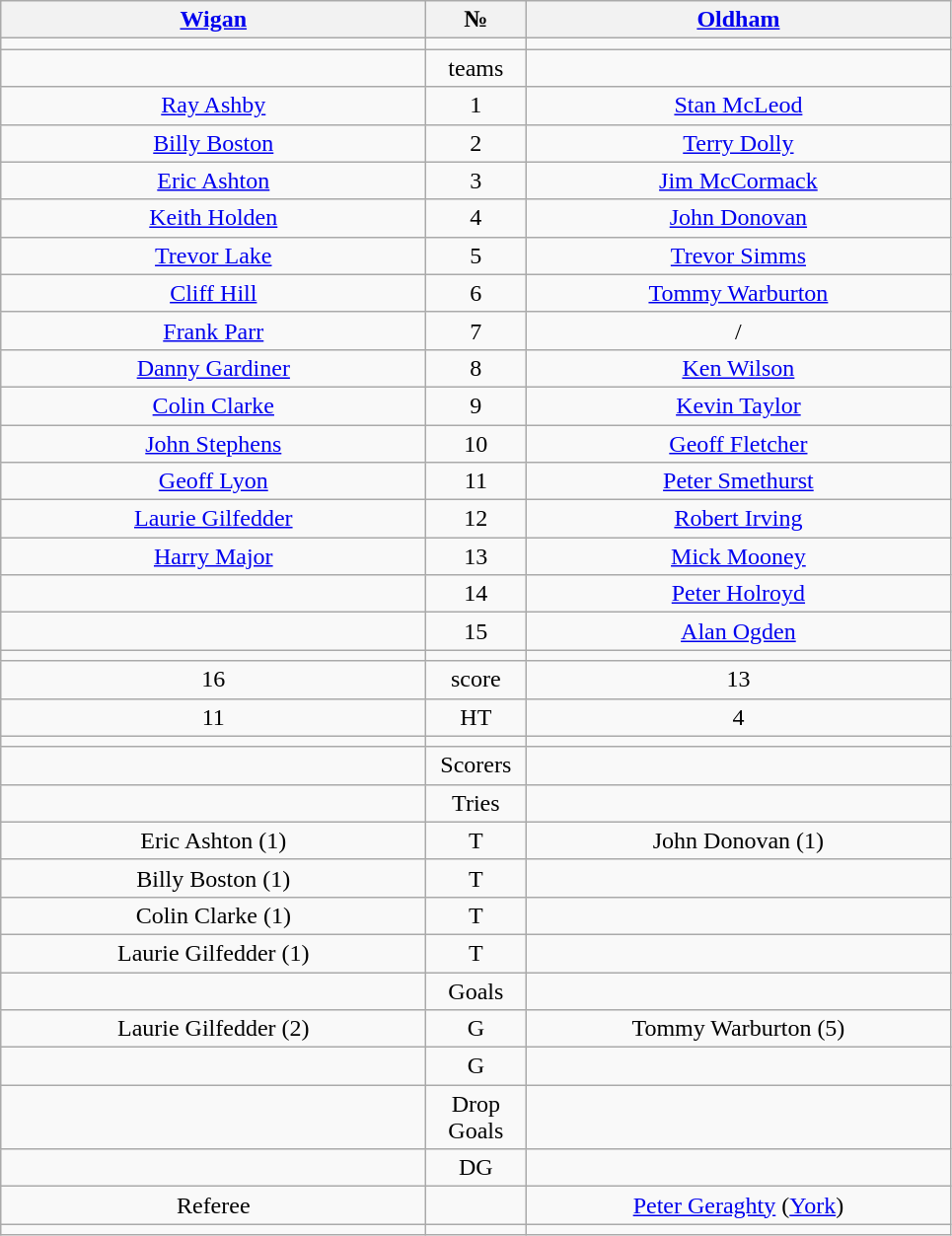<table class="wikitable" style="text-align:center;">
<tr>
<th width=280 abbr="Wigan"><a href='#'>Wigan</a></th>
<th width=60 abbr="Number">№</th>
<th width=280 abbr="Oldham"><a href='#'>Oldham</a></th>
</tr>
<tr>
<td></td>
<td></td>
<td></td>
</tr>
<tr>
<td></td>
<td>teams</td>
<td></td>
</tr>
<tr>
<td><a href='#'>Ray Ashby</a></td>
<td>1</td>
<td><a href='#'>Stan McLeod</a></td>
</tr>
<tr>
<td><a href='#'>Billy Boston</a></td>
<td>2</td>
<td><a href='#'>Terry Dolly</a></td>
</tr>
<tr>
<td><a href='#'>Eric Ashton</a></td>
<td>3</td>
<td><a href='#'>Jim McCormack</a></td>
</tr>
<tr>
<td><a href='#'>Keith Holden</a></td>
<td>4</td>
<td><a href='#'>John Donovan</a></td>
</tr>
<tr>
<td><a href='#'>Trevor Lake</a></td>
<td>5</td>
<td><a href='#'>Trevor Simms</a></td>
</tr>
<tr>
<td><a href='#'>Cliff Hill</a></td>
<td>6</td>
<td><a href='#'>Tommy Warburton</a></td>
</tr>
<tr>
<td><a href='#'>Frank Parr</a></td>
<td>7</td>
<td> /</td>
</tr>
<tr>
<td><a href='#'>Danny Gardiner</a></td>
<td>8</td>
<td><a href='#'>Ken Wilson</a></td>
</tr>
<tr>
<td><a href='#'>Colin Clarke</a></td>
<td>9</td>
<td><a href='#'>Kevin Taylor</a></td>
</tr>
<tr>
<td><a href='#'>John Stephens</a></td>
<td>10</td>
<td><a href='#'>Geoff Fletcher</a></td>
</tr>
<tr>
<td><a href='#'>Geoff Lyon</a></td>
<td>11</td>
<td><a href='#'>Peter Smethurst</a></td>
</tr>
<tr>
<td><a href='#'>Laurie Gilfedder</a></td>
<td>12</td>
<td><a href='#'>Robert Irving</a></td>
</tr>
<tr>
<td><a href='#'>Harry Major</a></td>
<td>13</td>
<td><a href='#'>Mick Mooney</a></td>
</tr>
<tr>
<td></td>
<td>14</td>
<td><a href='#'>Peter Holroyd</a></td>
</tr>
<tr>
<td></td>
<td>15</td>
<td><a href='#'>Alan Ogden</a></td>
</tr>
<tr>
<td></td>
<td></td>
<td></td>
</tr>
<tr>
<td>16</td>
<td>score</td>
<td>13</td>
</tr>
<tr>
<td>11</td>
<td>HT</td>
<td>4</td>
</tr>
<tr>
<td></td>
<td></td>
<td></td>
</tr>
<tr>
<td></td>
<td>Scorers</td>
<td></td>
</tr>
<tr>
<td></td>
<td>Tries</td>
<td></td>
</tr>
<tr>
<td>Eric Ashton (1)</td>
<td>T</td>
<td>John Donovan (1)</td>
</tr>
<tr>
<td>Billy Boston (1)</td>
<td>T</td>
<td></td>
</tr>
<tr>
<td>Colin Clarke (1)</td>
<td>T</td>
<td></td>
</tr>
<tr>
<td>Laurie Gilfedder (1)</td>
<td>T</td>
<td></td>
</tr>
<tr>
<td></td>
<td>Goals</td>
<td></td>
</tr>
<tr>
<td>Laurie Gilfedder (2)</td>
<td>G</td>
<td>Tommy Warburton (5)</td>
</tr>
<tr>
<td></td>
<td>G</td>
<td></td>
</tr>
<tr>
<td></td>
<td>Drop Goals</td>
<td></td>
</tr>
<tr>
<td></td>
<td>DG</td>
<td></td>
</tr>
<tr>
<td>Referee</td>
<td></td>
<td><a href='#'>Peter Geraghty</a> (<a href='#'>York</a>)</td>
</tr>
<tr>
<td></td>
<td></td>
<td></td>
</tr>
</table>
